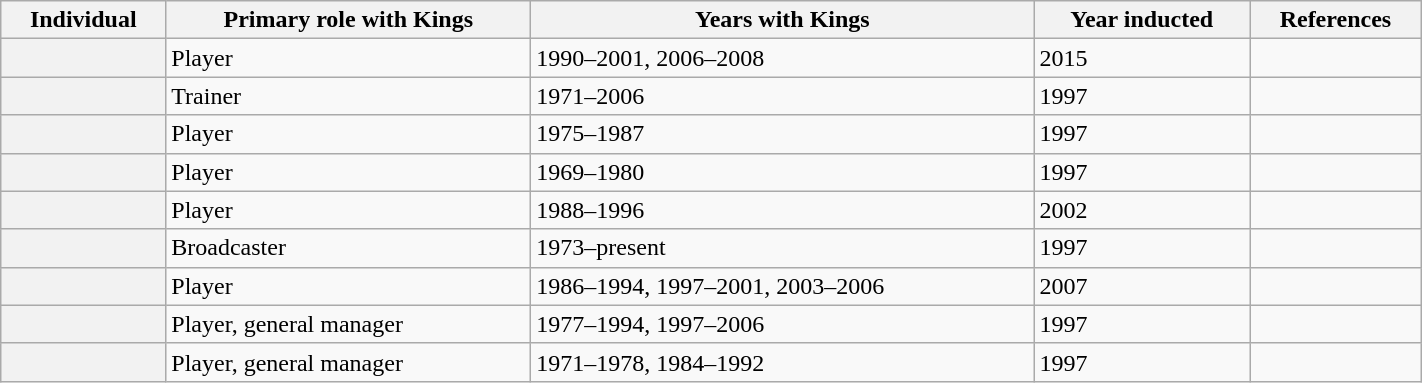<table class="wikitable sortable" width="75%">
<tr>
<th scope="col">Individual</th>
<th scope="col">Primary role with Kings</th>
<th scope="col">Years with Kings</th>
<th scope="col">Year inducted</th>
<th scope="col" class="unsortable">References</th>
</tr>
<tr>
<th scope="row"></th>
<td>Player</td>
<td>1990–2001, 2006–2008</td>
<td>2015</td>
<td></td>
</tr>
<tr>
<th scope="row"></th>
<td>Trainer</td>
<td>1971–2006</td>
<td>1997</td>
<td></td>
</tr>
<tr>
<th scope="row"></th>
<td>Player</td>
<td>1975–1987</td>
<td>1997</td>
<td></td>
</tr>
<tr>
<th scope="row"></th>
<td>Player</td>
<td>1969–1980</td>
<td>1997</td>
<td></td>
</tr>
<tr>
<th scope="row"></th>
<td>Player</td>
<td>1988–1996</td>
<td>2002</td>
<td></td>
</tr>
<tr>
<th scope="row"></th>
<td>Broadcaster</td>
<td>1973–present</td>
<td>1997</td>
<td></td>
</tr>
<tr>
<th scope="row"></th>
<td>Player</td>
<td>1986–1994, 1997–2001, 2003–2006</td>
<td>2007</td>
<td></td>
</tr>
<tr>
<th scope="row"></th>
<td>Player, general manager</td>
<td>1977–1994, 1997–2006</td>
<td>1997</td>
<td></td>
</tr>
<tr>
<th scope="row"></th>
<td>Player, general manager</td>
<td>1971–1978, 1984–1992</td>
<td>1997</td>
<td></td>
</tr>
</table>
